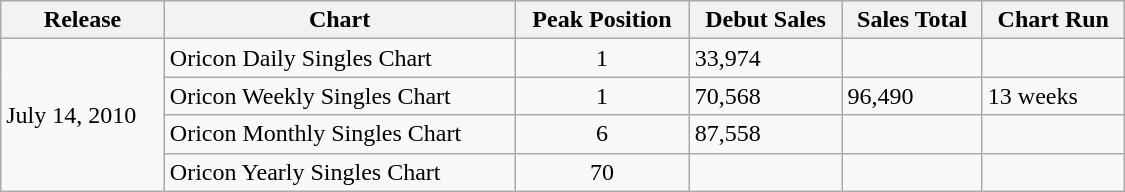<table class="wikitable" width="750px">
<tr>
<th>Release</th>
<th>Chart</th>
<th>Peak Position</th>
<th>Debut Sales</th>
<th>Sales Total</th>
<th>Chart Run</th>
</tr>
<tr 1week>
<td rowspan="4">July 14, 2010</td>
<td>Oricon Daily Singles Chart</td>
<td align="center">1</td>
<td>33,974</td>
<td></td>
<td></td>
</tr>
<tr>
<td>Oricon Weekly Singles Chart</td>
<td align="center">1</td>
<td>70,568</td>
<td>96,490</td>
<td>13 weeks</td>
</tr>
<tr>
<td>Oricon Monthly Singles Chart</td>
<td align="center">6</td>
<td>87,558</td>
<td></td>
<td></td>
</tr>
<tr>
<td>Oricon Yearly Singles Chart</td>
<td align="center">70</td>
<td></td>
<td></td>
<td></td>
</tr>
</table>
